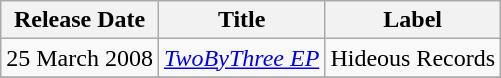<table class="wikitable">
<tr>
<th>Release Date</th>
<th>Title</th>
<th>Label</th>
</tr>
<tr>
<td>25 March 2008</td>
<td><em><a href='#'>TwoByThree EP</a></em></td>
<td>Hideous Records</td>
</tr>
<tr>
</tr>
</table>
